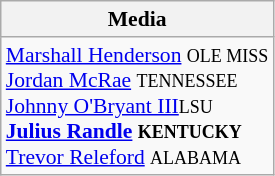<table class="wikitable" style="white-space:nowrap; font-size:90%;">
<tr>
<th>Media</th>
</tr>
<tr>
<td><a href='#'>Marshall Henderson</a> <small>OLE MISS</small><br><a href='#'>Jordan McRae</a> <small>TENNESSEE</small><br><a href='#'>Johnny O'Bryant III</a><small>LSU</small><br><strong><a href='#'>Julius Randle</a> <small>KENTUCKY</small></strong><br><a href='#'>Trevor Releford</a> <small>ALABAMA</small></td>
</tr>
</table>
